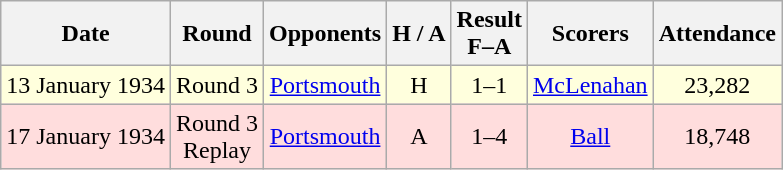<table class="wikitable" style="text-align:center">
<tr>
<th>Date</th>
<th>Round</th>
<th>Opponents</th>
<th>H / A</th>
<th>Result<br>F–A</th>
<th>Scorers</th>
<th>Attendance</th>
</tr>
<tr bgcolor="#ffffdd">
<td>13 January 1934</td>
<td>Round 3</td>
<td><a href='#'>Portsmouth</a></td>
<td>H</td>
<td>1–1</td>
<td><a href='#'>McLenahan</a></td>
<td>23,282</td>
</tr>
<tr bgcolor="#ffdddd">
<td>17 January 1934</td>
<td>Round 3<br>Replay</td>
<td><a href='#'>Portsmouth</a></td>
<td>A</td>
<td>1–4</td>
<td><a href='#'>Ball</a></td>
<td>18,748</td>
</tr>
</table>
